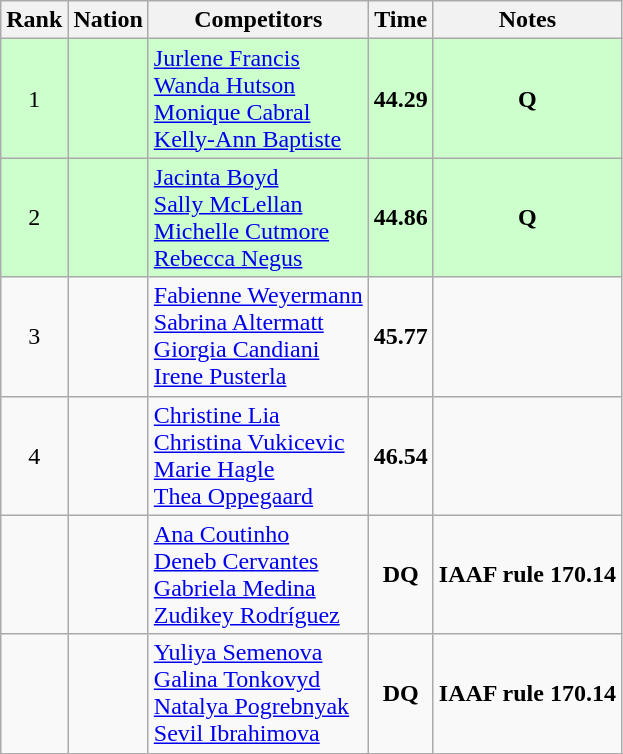<table class="wikitable sortable" style="text-align:center">
<tr>
<th>Rank</th>
<th>Nation</th>
<th>Competitors</th>
<th>Time</th>
<th>Notes</th>
</tr>
<tr bgcolor=ccffcc>
<td>1</td>
<td align=left></td>
<td align=left><a href='#'>Jurlene Francis</a><br><a href='#'>Wanda Hutson</a><br><a href='#'>Monique Cabral</a><br><a href='#'>Kelly-Ann Baptiste</a></td>
<td><strong>44.29</strong></td>
<td><strong>Q</strong></td>
</tr>
<tr bgcolor=ccffcc>
<td>2</td>
<td align=left></td>
<td align=left><a href='#'>Jacinta Boyd</a><br><a href='#'>Sally McLellan</a><br><a href='#'>Michelle Cutmore</a><br><a href='#'>Rebecca Negus</a></td>
<td><strong>44.86</strong></td>
<td><strong>Q</strong></td>
</tr>
<tr>
<td>3</td>
<td align=left></td>
<td align=left><a href='#'>Fabienne Weyermann</a><br><a href='#'>Sabrina Altermatt</a><br><a href='#'>Giorgia Candiani</a><br><a href='#'>Irene Pusterla</a></td>
<td><strong>45.77</strong></td>
<td></td>
</tr>
<tr>
<td>4</td>
<td align=left></td>
<td align=left><a href='#'>Christine Lia</a><br><a href='#'>Christina Vukicevic</a><br><a href='#'>Marie Hagle</a><br><a href='#'>Thea Oppegaard</a></td>
<td><strong>46.54</strong></td>
<td></td>
</tr>
<tr>
<td></td>
<td align=left></td>
<td align=left><a href='#'>Ana Coutinho</a><br><a href='#'>Deneb Cervantes</a><br><a href='#'>Gabriela Medina</a><br><a href='#'>Zudikey Rodríguez</a></td>
<td><strong>DQ</strong></td>
<td><strong>IAAF rule 170.14</strong></td>
</tr>
<tr>
<td></td>
<td align=left></td>
<td align=left><a href='#'>Yuliya Semenova</a><br><a href='#'>Galina Tonkovyd</a><br><a href='#'>Natalya Pogrebnyak</a><br><a href='#'>Sevil Ibrahimova</a></td>
<td><strong>DQ</strong></td>
<td><strong>IAAF rule 170.14</strong></td>
</tr>
</table>
